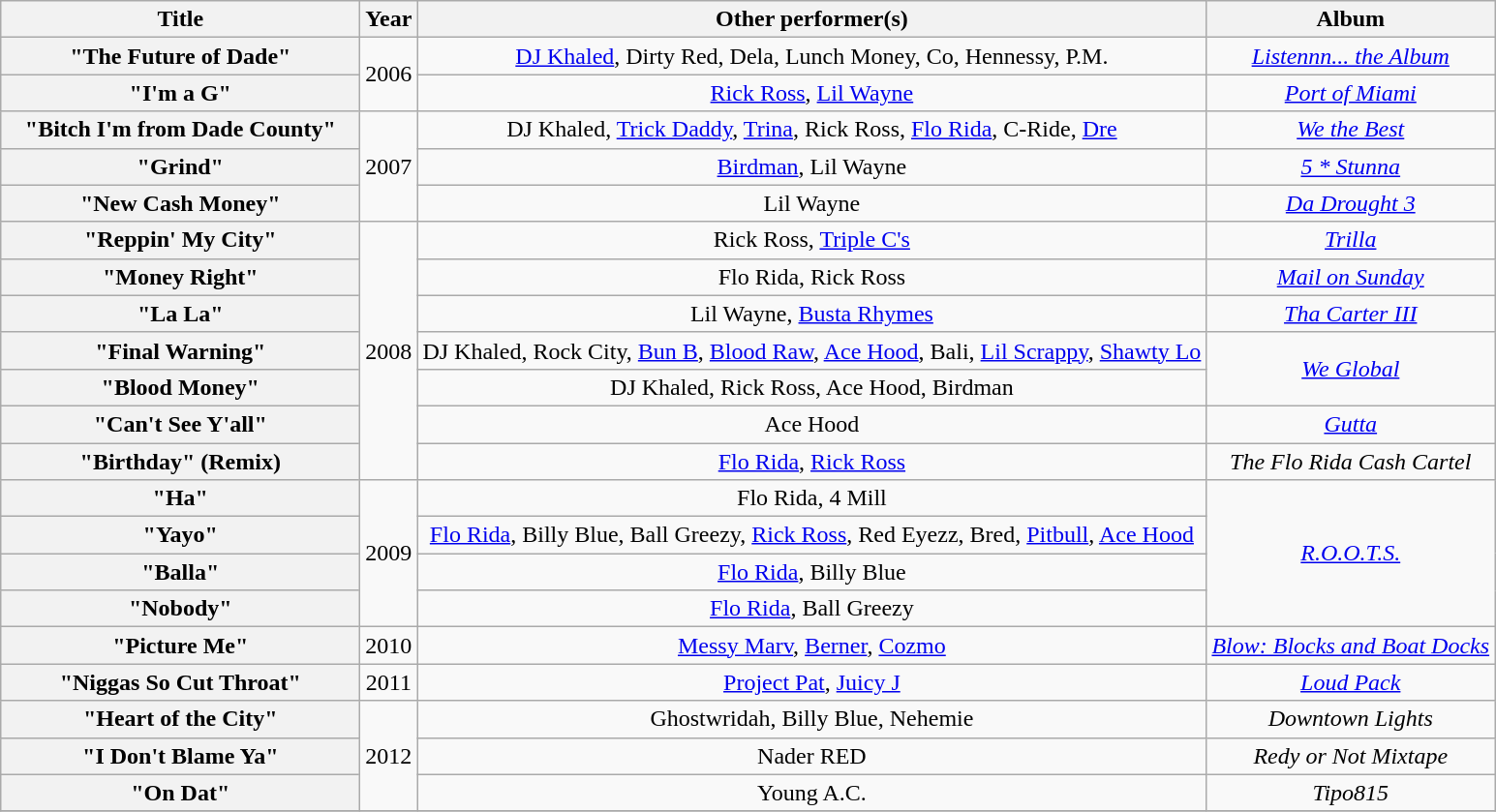<table class="wikitable plainrowheaders" style="text-align:center;">
<tr>
<th scope="col" style="width:15em;">Title</th>
<th scope="col">Year</th>
<th scope="col">Other performer(s)</th>
<th scope="col">Album</th>
</tr>
<tr>
<th scope="row">"The Future of Dade"</th>
<td rowspan="2">2006</td>
<td><a href='#'>DJ Khaled</a>, Dirty Red, Dela, Lunch Money, Co, Hennessy, P.M.</td>
<td><em><a href='#'>Listennn... the Album</a></em></td>
</tr>
<tr>
<th scope="row">"I'm a G"</th>
<td><a href='#'>Rick Ross</a>, <a href='#'>Lil Wayne</a></td>
<td><em><a href='#'>Port of Miami</a></em></td>
</tr>
<tr>
<th scope="row">"Bitch I'm from Dade County"</th>
<td rowspan="3">2007</td>
<td>DJ Khaled, <a href='#'>Trick Daddy</a>, <a href='#'>Trina</a>, Rick Ross, <a href='#'>Flo Rida</a>, C-Ride, <a href='#'>Dre</a></td>
<td><em><a href='#'>We the Best</a></em></td>
</tr>
<tr>
<th scope="row">"Grind"</th>
<td><a href='#'>Birdman</a>, Lil Wayne</td>
<td><em><a href='#'>5 * Stunna</a></em></td>
</tr>
<tr>
<th scope="row">"New Cash Money"</th>
<td>Lil Wayne</td>
<td><em><a href='#'>Da Drought 3</a></em></td>
</tr>
<tr>
<th scope="row">"Reppin' My City"</th>
<td rowspan="7">2008</td>
<td>Rick Ross, <a href='#'>Triple C's</a></td>
<td><em><a href='#'>Trilla</a></em></td>
</tr>
<tr>
<th scope="row">"Money Right"</th>
<td>Flo Rida, Rick Ross</td>
<td><em><a href='#'>Mail on Sunday</a></em></td>
</tr>
<tr>
<th scope="row">"La La"</th>
<td>Lil Wayne, <a href='#'>Busta Rhymes</a></td>
<td><em><a href='#'>Tha Carter III</a></em></td>
</tr>
<tr>
<th scope="row">"Final Warning"</th>
<td>DJ Khaled, Rock City, <a href='#'>Bun B</a>, <a href='#'>Blood Raw</a>, <a href='#'>Ace Hood</a>, Bali, <a href='#'>Lil Scrappy</a>, <a href='#'>Shawty Lo</a></td>
<td rowspan="2"><em><a href='#'>We Global</a></em></td>
</tr>
<tr>
<th scope="row">"Blood Money"</th>
<td>DJ Khaled, Rick Ross, Ace Hood, Birdman</td>
</tr>
<tr>
<th scope="row">"Can't See Y'all"</th>
<td>Ace Hood</td>
<td><em><a href='#'>Gutta</a></em></td>
</tr>
<tr>
<th scope="row">"Birthday" (Remix)</th>
<td><a href='#'>Flo Rida</a>, <a href='#'>Rick Ross</a></td>
<td><em>The Flo Rida Cash Cartel</em></td>
</tr>
<tr>
<th scope="row">"Ha"</th>
<td rowspan="4">2009</td>
<td>Flo Rida, 4 Mill</td>
<td rowspan="4"><em><a href='#'>R.O.O.T.S.</a></em></td>
</tr>
<tr>
<th scope="row">"Yayo"</th>
<td><a href='#'>Flo Rida</a>, Billy Blue, Ball Greezy, <a href='#'>Rick Ross</a>, Red Eyezz, Bred, <a href='#'>Pitbull</a>, <a href='#'>Ace Hood</a></td>
</tr>
<tr>
<th scope="row">"Balla"</th>
<td><a href='#'>Flo Rida</a>, Billy Blue</td>
</tr>
<tr>
<th scope="row">"Nobody"</th>
<td><a href='#'>Flo Rida</a>, Ball Greezy</td>
</tr>
<tr>
<th scope="row">"Picture Me"</th>
<td>2010</td>
<td><a href='#'>Messy Marv</a>, <a href='#'>Berner</a>, <a href='#'>Cozmo</a></td>
<td><em><a href='#'>Blow: Blocks and Boat Docks</a></em></td>
</tr>
<tr>
<th scope="row">"Niggas So Cut Throat"</th>
<td>2011</td>
<td><a href='#'>Project Pat</a>, <a href='#'>Juicy J</a></td>
<td><em><a href='#'>Loud Pack</a></em></td>
</tr>
<tr>
<th scope="row">"Heart of the City"</th>
<td rowspan="3">2012</td>
<td>Ghostwridah, Billy Blue, Nehemie</td>
<td><em>Downtown Lights</em></td>
</tr>
<tr>
<th scope="row">"I Don't Blame Ya"</th>
<td>Nader RED</td>
<td><em>Redy or Not Mixtape</em></td>
</tr>
<tr>
<th scope="row">"On Dat"</th>
<td>Young A.C.</td>
<td><em>Tipo815</em></td>
</tr>
<tr>
</tr>
</table>
